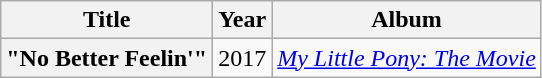<table class="wikitable plainrowheaders" style="text-align:center;" border="1">
<tr>
<th scope="col" colspan="1">Title</th>
<th scope="col" colspan="1">Year</th>
<th scope="col" colspan="1">Album</th>
</tr>
<tr>
<th scope="row">"No Better Feelin'"</th>
<td>2017</td>
<td><em><a href='#'>My Little Pony: The Movie</a></em></td>
</tr>
</table>
